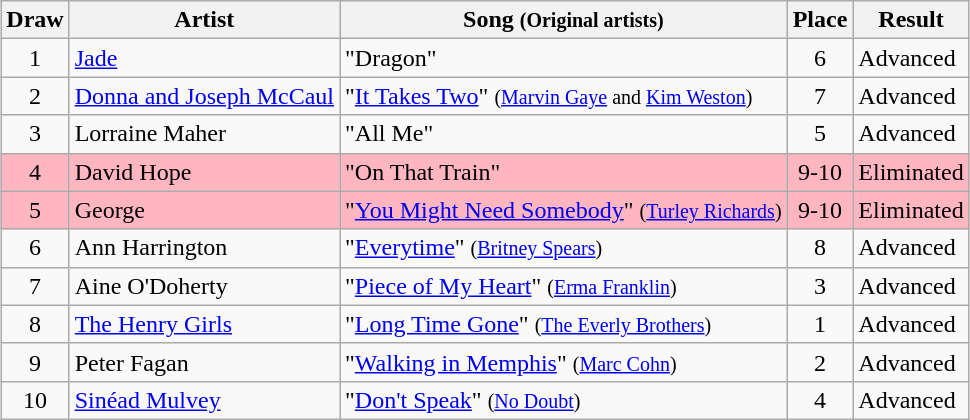<table class="sortable wikitable" style="margin: 1em auto 1em auto; text-align:center">
<tr>
<th>Draw</th>
<th>Artist</th>
<th>Song <small>(Original artists)</small></th>
<th>Place</th>
<th>Result</th>
</tr>
<tr>
<td>1</td>
<td align="left"><a href='#'>Jade</a></td>
<td align="left">"Dragon"</td>
<td>6</td>
<td align="left">Advanced</td>
</tr>
<tr>
<td>2</td>
<td align="left"><a href='#'>Donna and Joseph McCaul</a></td>
<td align="left">"<a href='#'>It Takes Two</a>" <small>(<a href='#'>Marvin Gaye</a> and <a href='#'>Kim Weston</a>)</small></td>
<td>7</td>
<td align="left">Advanced</td>
</tr>
<tr>
<td>3</td>
<td align="left">Lorraine Maher</td>
<td align="left">"All Me"</td>
<td>5</td>
<td align="left">Advanced</td>
</tr>
<tr style="background:lightpink;">
<td>4</td>
<td align="left">David Hope</td>
<td align="left">"On That Train"</td>
<td>9-10</td>
<td align="left">Eliminated</td>
</tr>
<tr style="background:lightpink;">
<td>5</td>
<td align="left">George</td>
<td align="left">"<a href='#'>You Might Need Somebody</a>" <small>(<a href='#'>Turley Richards</a>)</small></td>
<td>9-10</td>
<td align="left">Eliminated</td>
</tr>
<tr>
<td>6</td>
<td align="left">Ann Harrington</td>
<td align="left">"<a href='#'>Everytime</a>" <small>(<a href='#'>Britney Spears</a>)</small></td>
<td>8</td>
<td align="left">Advanced</td>
</tr>
<tr>
<td>7</td>
<td align="left">Aine O'Doherty</td>
<td align="left">"<a href='#'>Piece of My Heart</a>" <small>(<a href='#'>Erma Franklin</a>)</small></td>
<td>3</td>
<td align="left">Advanced</td>
</tr>
<tr>
<td>8</td>
<td align="left"><a href='#'>The Henry Girls</a></td>
<td align="left">"<a href='#'>Long Time Gone</a>" <small>(<a href='#'>The Everly Brothers</a>)</small></td>
<td>1</td>
<td align="left">Advanced</td>
</tr>
<tr>
<td>9</td>
<td align="left">Peter Fagan</td>
<td align="left">"<a href='#'>Walking in Memphis</a>" <small>(<a href='#'>Marc Cohn</a>)</small></td>
<td>2</td>
<td align="left">Advanced</td>
</tr>
<tr>
<td>10</td>
<td align="left"><a href='#'>Sinéad Mulvey</a></td>
<td align="left">"<a href='#'>Don't Speak</a>" <small>(<a href='#'>No Doubt</a>)</small></td>
<td>4</td>
<td align="left">Advanced</td>
</tr>
</table>
